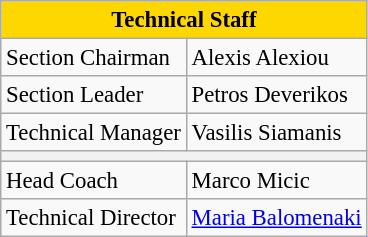<table class=wikitable bgcolor="white" cellpadding="3" cellspacing="0" border="1" style="font-size: 95%; border-collapse: collapse;">
<tr>
<th colspan="2" style="margin:0.7em;color:#000000;text-align:center;background:gold">Technical Staff</th>
</tr>
<tr>
<td align="left">Section Chairman</td>
<td align="left"> Alexis Alexiou</td>
</tr>
<tr>
<td align="left">Section Leader</td>
<td align="left"> Petros Deverikos</td>
</tr>
<tr>
<td align="left">Technical Manager</td>
<td align="left"> Vasilis Siamanis</td>
</tr>
<tr>
<th colspan=2 style="text-align: center;"></th>
</tr>
<tr>
<td align="left">Head Coach</td>
<td align="left"> Marco Micic</td>
</tr>
<tr>
<td align="left">Technical Director</td>
<td align="left"> <a href='#'>Maria Balomenaki</a></td>
</tr>
</table>
